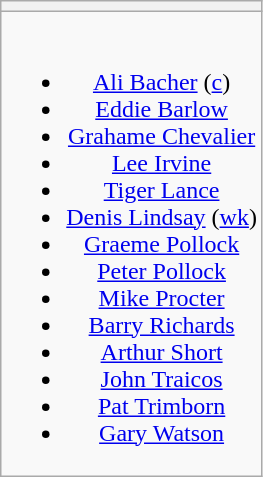<table class="wikitable" style="text-align:center">
<tr>
<th></th>
</tr>
<tr style="vertical-align:top">
<td><br><ul><li><a href='#'>Ali Bacher</a> (<a href='#'>c</a>)</li><li><a href='#'>Eddie Barlow</a></li><li><a href='#'>Grahame Chevalier</a></li><li><a href='#'>Lee Irvine</a></li><li><a href='#'>Tiger Lance</a></li><li><a href='#'>Denis Lindsay</a> (<a href='#'>wk</a>)</li><li><a href='#'>Graeme Pollock</a></li><li><a href='#'>Peter Pollock</a></li><li><a href='#'>Mike Procter</a></li><li><a href='#'>Barry Richards</a></li><li><a href='#'>Arthur Short</a></li><li><a href='#'>John Traicos</a></li><li><a href='#'>Pat Trimborn</a></li><li><a href='#'>Gary Watson</a></li></ul></td>
</tr>
</table>
